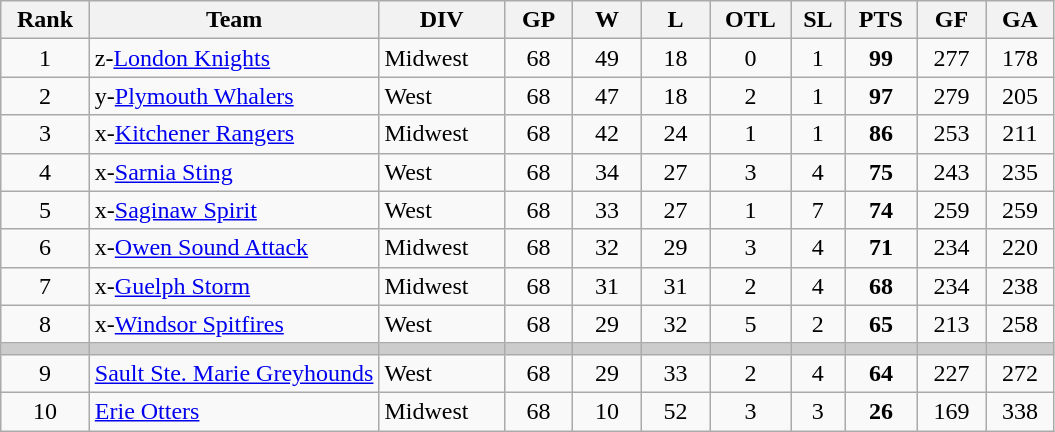<table class="wikitable sortable" style="text-align:center">
<tr>
<th>Rank</th>
<th width="27.5%">Team</th>
<th>DIV</th>
<th width="6.5%">GP</th>
<th width="6.5%">W</th>
<th width="6.5%">L</th>
<th>OTL</th>
<th>SL</th>
<th>PTS</th>
<th width="6.5%">GF</th>
<th width="6.5%">GA</th>
</tr>
<tr>
<td>1</td>
<td align=left>z-<a href='#'>London Knights</a></td>
<td align=left>Midwest</td>
<td>68</td>
<td>49</td>
<td>18</td>
<td>0</td>
<td>1</td>
<td><strong>99</strong></td>
<td>277</td>
<td>178</td>
</tr>
<tr>
<td>2</td>
<td align=left>y-<a href='#'>Plymouth Whalers</a></td>
<td align=left>West</td>
<td>68</td>
<td>47</td>
<td>18</td>
<td>2</td>
<td>1</td>
<td><strong>97</strong></td>
<td>279</td>
<td>205</td>
</tr>
<tr>
<td>3</td>
<td align=left>x-<a href='#'>Kitchener Rangers</a></td>
<td align=left>Midwest</td>
<td>68</td>
<td>42</td>
<td>24</td>
<td>1</td>
<td>1</td>
<td><strong>86</strong></td>
<td>253</td>
<td>211</td>
</tr>
<tr>
<td>4</td>
<td align=left>x-<a href='#'>Sarnia Sting</a></td>
<td align=left>West</td>
<td>68</td>
<td>34</td>
<td>27</td>
<td>3</td>
<td>4</td>
<td><strong>75</strong></td>
<td>243</td>
<td>235</td>
</tr>
<tr>
<td>5</td>
<td align=left>x-<a href='#'>Saginaw Spirit</a></td>
<td align=left>West</td>
<td>68</td>
<td>33</td>
<td>27</td>
<td>1</td>
<td>7</td>
<td><strong>74</strong></td>
<td>259</td>
<td>259</td>
</tr>
<tr>
<td>6</td>
<td align=left>x-<a href='#'>Owen Sound Attack</a></td>
<td align=left>Midwest</td>
<td>68</td>
<td>32</td>
<td>29</td>
<td>3</td>
<td>4</td>
<td><strong>71</strong></td>
<td>234</td>
<td>220</td>
</tr>
<tr>
<td>7</td>
<td align=left>x-<a href='#'>Guelph Storm</a></td>
<td align=left>Midwest</td>
<td>68</td>
<td>31</td>
<td>31</td>
<td>2</td>
<td>4</td>
<td><strong>68</strong></td>
<td>234</td>
<td>238</td>
</tr>
<tr>
<td>8</td>
<td align=left>x-<a href='#'>Windsor Spitfires</a></td>
<td align=left>West</td>
<td>68</td>
<td>29</td>
<td>32</td>
<td>5</td>
<td>2</td>
<td><strong>65</strong></td>
<td>213</td>
<td>258</td>
</tr>
<tr style="background-color:#cccccc;">
<td></td>
<td></td>
<td></td>
<td></td>
<td></td>
<td></td>
<td></td>
<td></td>
<td></td>
<td></td>
<td></td>
</tr>
<tr>
<td>9</td>
<td align=left><a href='#'>Sault Ste. Marie Greyhounds</a></td>
<td align=left>West</td>
<td>68</td>
<td>29</td>
<td>33</td>
<td>2</td>
<td>4</td>
<td><strong>64</strong></td>
<td>227</td>
<td>272</td>
</tr>
<tr>
<td>10</td>
<td align=left><a href='#'>Erie Otters</a></td>
<td align=left>Midwest</td>
<td>68</td>
<td>10</td>
<td>52</td>
<td>3</td>
<td>3</td>
<td><strong>26</strong></td>
<td>169</td>
<td>338</td>
</tr>
</table>
